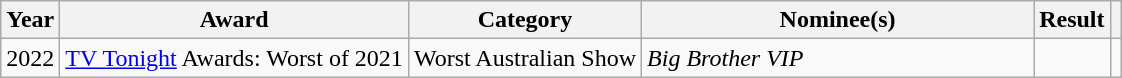<table class="wikitable plainrowheaders sortable">
<tr>
<th scope="col">Year</th>
<th scope="col">Award</th>
<th scope="col">Category</th>
<th scope="col" style="width:35%;">Nominee(s)</th>
<th scope="col">Result</th>
<th scope="col" class="unsortable"></th>
</tr>
<tr>
<td style="text-align:center">2022</td>
<td><a href='#'>TV Tonight</a> Awards: Worst of 2021</td>
<td>Worst Australian Show</td>
<td><em>Big Brother VIP</em></td>
<td></td>
<td align=center></td>
</tr>
</table>
